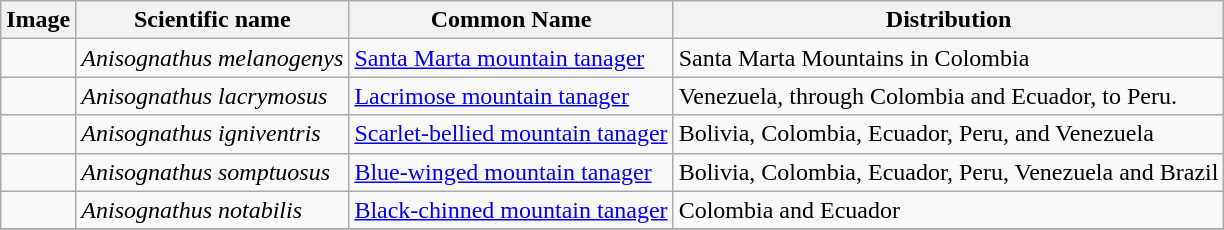<table class="wikitable">
<tr>
<th>Image</th>
<th>Scientific name</th>
<th>Common Name</th>
<th>Distribution</th>
</tr>
<tr>
<td></td>
<td><em>Anisognathus melanogenys</em></td>
<td><a href='#'>Santa Marta mountain tanager</a></td>
<td>Santa Marta Mountains in Colombia</td>
</tr>
<tr>
<td></td>
<td><em>Anisognathus lacrymosus</em></td>
<td><a href='#'>Lacrimose mountain tanager</a></td>
<td>Venezuela, through Colombia and Ecuador, to Peru.</td>
</tr>
<tr>
<td></td>
<td><em>Anisognathus igniventris</em></td>
<td><a href='#'>Scarlet-bellied mountain tanager</a></td>
<td>Bolivia, Colombia, Ecuador, Peru, and Venezuela</td>
</tr>
<tr>
<td></td>
<td><em>Anisognathus somptuosus</em></td>
<td><a href='#'>Blue-winged mountain tanager</a></td>
<td>Bolivia, Colombia, Ecuador, Peru, Venezuela and Brazil</td>
</tr>
<tr>
<td></td>
<td><em>Anisognathus notabilis</em></td>
<td><a href='#'>Black-chinned mountain tanager</a></td>
<td>Colombia and Ecuador</td>
</tr>
<tr>
</tr>
</table>
